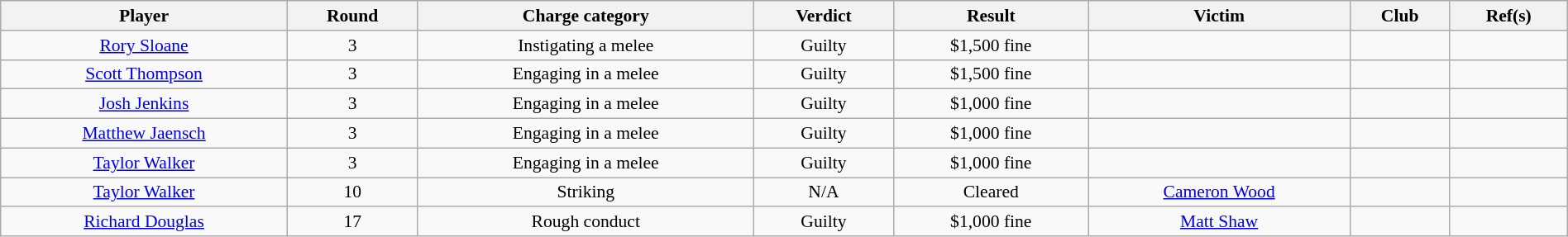<table class="wikitable" style="font-size:90%; text-align:center; width: 100%; margin-left: auto; margin-right: auto;">
<tr>
<th>Player</th>
<th>Round</th>
<th>Charge category</th>
<th>Verdict</th>
<th>Result</th>
<th>Victim</th>
<th>Club</th>
<th class="unsortable">Ref(s)</th>
</tr>
<tr>
<td><a href='#'>Rory Sloane</a></td>
<td style="text-align:center;">3</td>
<td style="text-align:center;">Instigating a melee</td>
<td style="text-align:center;">Guilty</td>
<td style="text-align:center;">$1,500 fine</td>
<td></td>
<td style="text-align:center;"></td>
<td style="text-align:center;"></td>
</tr>
<tr>
<td><a href='#'>Scott Thompson</a></td>
<td style="text-align:center;">3</td>
<td style="text-align:center;">Engaging in a melee</td>
<td style="text-align:center;">Guilty</td>
<td style="text-align:center;">$1,500 fine</td>
<td></td>
<td style="text-align:center;"></td>
<td style="text-align:center;"></td>
</tr>
<tr>
<td><a href='#'>Josh Jenkins</a></td>
<td style="text-align:center;">3</td>
<td style="text-align:center;">Engaging in a melee</td>
<td style="text-align:center;">Guilty</td>
<td style="text-align:center;">$1,000 fine</td>
<td></td>
<td style="text-align:center;"></td>
<td style="text-align:center;"></td>
</tr>
<tr>
<td><a href='#'>Matthew Jaensch</a></td>
<td style="text-align:center;">3</td>
<td style="text-align:center;">Engaging in a melee</td>
<td style="text-align:center;">Guilty</td>
<td style="text-align:center;">$1,000 fine</td>
<td></td>
<td style="text-align:center;"></td>
<td style="text-align:center;"></td>
</tr>
<tr>
<td><a href='#'>Taylor Walker</a></td>
<td style="text-align:center;">3</td>
<td style="text-align:center;">Engaging in a melee</td>
<td style="text-align:center;">Guilty</td>
<td style="text-align:center;">$1,000 fine</td>
<td></td>
<td style="text-align:center;"></td>
<td style="text-align:center;"></td>
</tr>
<tr>
<td><a href='#'>Taylor Walker</a></td>
<td style="text-align:center;">10</td>
<td style="text-align:center;">Striking</td>
<td style="text-align:center;">N/A</td>
<td style="text-align:center;">Cleared</td>
<td style="text-align:center;"><a href='#'>Cameron Wood</a></td>
<td style="text-align:center;"></td>
<td style="text-align:center;"></td>
</tr>
<tr>
<td><a href='#'>Richard Douglas</a></td>
<td style="text-align:center;">17</td>
<td style="text-align:center;">Rough conduct</td>
<td style="text-align:center;">Guilty</td>
<td style="text-align:center;">$1,000 fine</td>
<td style="text-align:center;"><a href='#'>Matt Shaw</a></td>
<td style="text-align:center;"></td>
<td style="text-align:center;"></td>
</tr>
</table>
